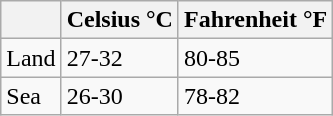<table class="wikitable" border="1">
<tr>
<th></th>
<th>Celsius °C</th>
<th>Fahrenheit °F</th>
</tr>
<tr>
<td>Land</td>
<td>27-32</td>
<td>80-85</td>
</tr>
<tr>
<td>Sea</td>
<td>26-30</td>
<td>78-82</td>
</tr>
</table>
